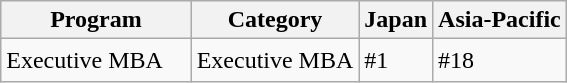<table class="wikitable" style="margin-bottom: 10px;">
<tr>
<th>Program</th>
<th>Category</th>
<th>Japan</th>
<th>Asia-Pacific</th>
</tr>
<tr>
<td>Executive MBA　</td>
<td>Executive MBA</td>
<td>#1</td>
<td>#18</td>
</tr>
</table>
